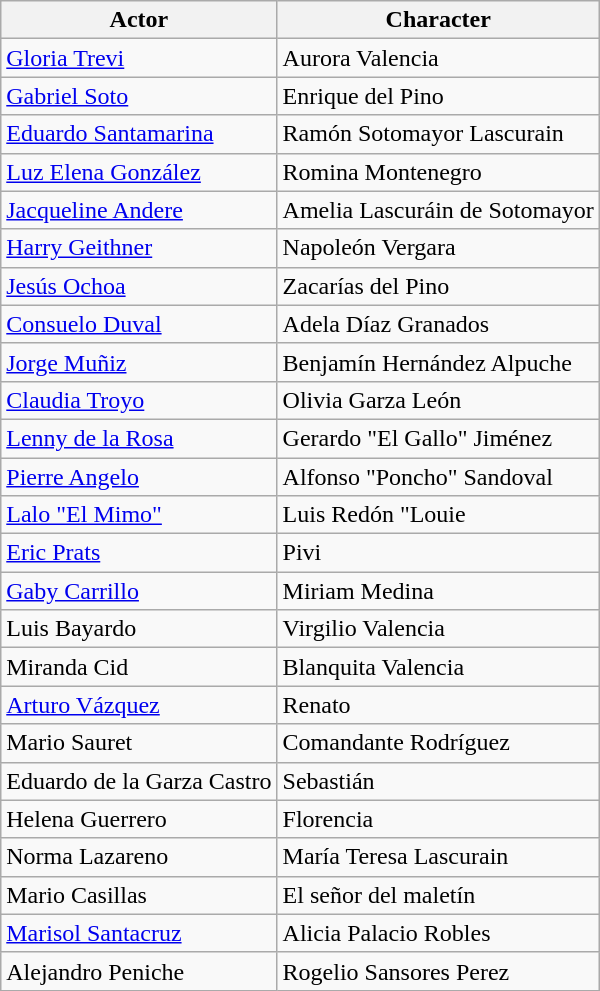<table class="wikitable">
<tr>
<th>Actor</th>
<th>Character</th>
</tr>
<tr>
<td><a href='#'>Gloria Trevi</a></td>
<td>Aurora Valencia</td>
</tr>
<tr>
<td><a href='#'>Gabriel Soto</a></td>
<td>Enrique del Pino</td>
</tr>
<tr>
<td><a href='#'>Eduardo Santamarina</a></td>
<td>Ramón Sotomayor Lascurain</td>
</tr>
<tr>
<td><a href='#'>Luz Elena González</a></td>
<td>Romina Montenegro</td>
</tr>
<tr>
<td><a href='#'>Jacqueline Andere</a></td>
<td>Amelia Lascuráin de Sotomayor</td>
</tr>
<tr>
<td><a href='#'>Harry Geithner</a></td>
<td>Napoleón Vergara</td>
</tr>
<tr>
<td><a href='#'>Jesús Ochoa</a></td>
<td>Zacarías del Pino</td>
</tr>
<tr>
<td><a href='#'>Consuelo Duval</a></td>
<td>Adela Díaz Granados</td>
</tr>
<tr>
<td><a href='#'>Jorge Muñiz</a></td>
<td>Benjamín Hernández Alpuche</td>
</tr>
<tr>
<td><a href='#'>Claudia Troyo</a></td>
<td>Olivia Garza León</td>
</tr>
<tr>
<td><a href='#'>Lenny de la Rosa</a></td>
<td>Gerardo "El Gallo" Jiménez</td>
</tr>
<tr>
<td><a href='#'>Pierre Angelo</a></td>
<td>Alfonso "Poncho" Sandoval</td>
</tr>
<tr>
<td><a href='#'>Lalo "El Mimo"</a></td>
<td>Luis Redón "Louie</td>
</tr>
<tr>
<td><a href='#'>Eric Prats</a></td>
<td>Pivi</td>
</tr>
<tr>
<td><a href='#'>Gaby Carrillo</a></td>
<td>Miriam Medina</td>
</tr>
<tr>
<td>Luis Bayardo</td>
<td>Virgilio Valencia</td>
</tr>
<tr>
<td>Miranda Cid</td>
<td>Blanquita Valencia</td>
</tr>
<tr>
<td><a href='#'>Arturo Vázquez</a></td>
<td>Renato</td>
</tr>
<tr>
<td>Mario Sauret</td>
<td>Comandante Rodríguez</td>
</tr>
<tr>
<td>Eduardo de la Garza Castro</td>
<td>Sebastián</td>
</tr>
<tr>
<td>Helena Guerrero</td>
<td>Florencia</td>
</tr>
<tr>
<td>Norma Lazareno</td>
<td>María Teresa Lascurain</td>
</tr>
<tr>
<td>Mario Casillas</td>
<td>El señor del maletín</td>
</tr>
<tr>
<td><a href='#'>Marisol Santacruz</a></td>
<td>Alicia Palacio Robles</td>
</tr>
<tr>
<td>Alejandro Peniche</td>
<td>Rogelio Sansores Perez</td>
</tr>
</table>
